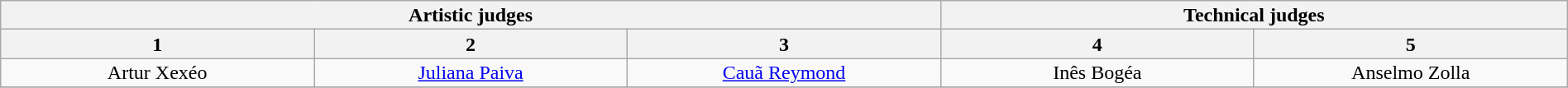<table class="wikitable" style="font-size:100%; line-height:16px; text-align:center" width="100%">
<tr>
<th colspan=3>Artistic judges</th>
<th colspan=2>Technical judges</th>
</tr>
<tr>
<th style="width:20.0%;">1</th>
<th style="width:20.0%;">2</th>
<th style="width:20.0%;">3</th>
<th style="width:20.0%;">4</th>
<th style="width:20.0%;">5</th>
</tr>
<tr>
<td>Artur Xexéo</td>
<td><a href='#'>Juliana Paiva</a></td>
<td><a href='#'>Cauã Reymond</a></td>
<td>Inês Bogéa</td>
<td>Anselmo Zolla</td>
</tr>
<tr>
</tr>
</table>
